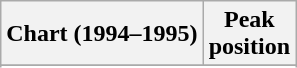<table class="wikitable sortable plainrowheaders" style="text-align:center">
<tr>
<th scope="col">Chart (1994–1995)</th>
<th scope="col">Peak<br>position</th>
</tr>
<tr>
</tr>
<tr>
</tr>
<tr>
</tr>
<tr>
</tr>
<tr>
</tr>
<tr>
</tr>
</table>
